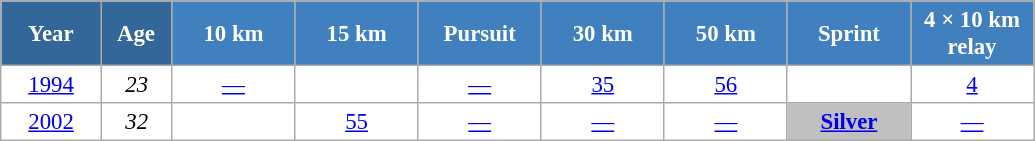<table class="wikitable" style="font-size:95%; text-align:center; border:grey solid 1px; border-collapse:collapse; background:#ffffff;">
<tr>
<th style="background-color:#369; color:white; width:60px;"> Year </th>
<th style="background-color:#369; color:white; width:40px;"> Age </th>
<th style="background-color:#4180be; color:white; width:75px;"> 10 km </th>
<th style="background-color:#4180be; color:white; width:75px;"> 15 km </th>
<th style="background-color:#4180be; color:white; width:75px;"> Pursuit </th>
<th style="background-color:#4180be; color:white; width:75px;"> 30 km </th>
<th style="background-color:#4180be; color:white; width:75px;"> 50 km </th>
<th style="background-color:#4180be; color:white; width:75px;"> Sprint </th>
<th style="background-color:#4180be; color:white; width:75px;"> 4 × 10 km <br> relay </th>
</tr>
<tr>
<td><a href='#'>1994</a></td>
<td><em>23</em></td>
<td><a href='#'>—</a></td>
<td></td>
<td><a href='#'>—</a></td>
<td><a href='#'>35</a></td>
<td><a href='#'>56</a></td>
<td></td>
<td><a href='#'>4</a></td>
</tr>
<tr>
<td><a href='#'>2002</a></td>
<td><em>32</em></td>
<td></td>
<td><a href='#'>55</a></td>
<td><a href='#'>—</a></td>
<td><a href='#'>—</a></td>
<td><a href='#'>—</a></td>
<td style="background:silver;"><a href='#'><strong>Silver</strong></a></td>
<td><a href='#'>—</a></td>
</tr>
</table>
